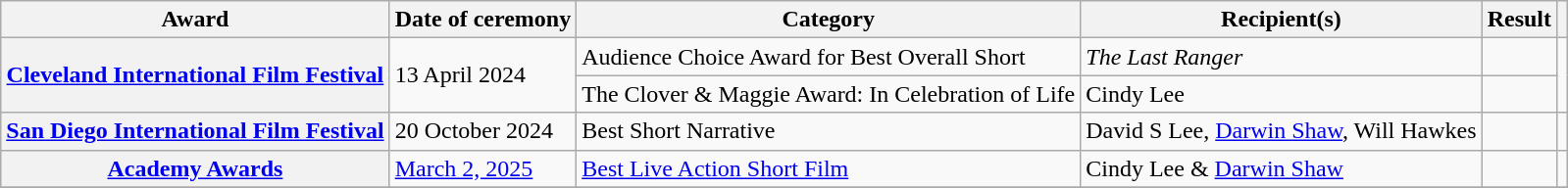<table class="wikitable sortable plainrowheaders">
<tr>
<th scope="col">Award</th>
<th scope="col">Date of ceremony</th>
<th scope="col">Category</th>
<th scope="col">Recipient(s)</th>
<th scope="col">Result</th>
<th scope="col" class="unsortable"></th>
</tr>
<tr>
<th scope="row" rowspan=2><a href='#'>Cleveland International Film Festival</a></th>
<td rowspan=2>13 April 2024</td>
<td>Audience Choice Award for Best Overall Short</td>
<td><em>The Last Ranger</em></td>
<td></td>
<td align="center"rowspan=2></td>
</tr>
<tr>
<td>The Clover & Maggie Award: In Celebration of Life</td>
<td>Cindy Lee</td>
<td></td>
</tr>
<tr>
<th scope="row"><a href='#'>San Diego International Film Festival</a></th>
<td>20 October 2024</td>
<td>Best Short Narrative</td>
<td>David S Lee, <a href='#'>Darwin Shaw</a>, Will Hawkes</td>
<td></td>
<td align="center"></td>
</tr>
<tr>
<th scope="row"><a href='#'>Academy Awards</a></th>
<td><a href='#'>March 2, 2025</a></td>
<td><a href='#'>Best Live Action Short Film</a></td>
<td>Cindy Lee & <a href='#'>Darwin Shaw</a></td>
<td></td>
<td align="center"></td>
</tr>
<tr>
</tr>
</table>
